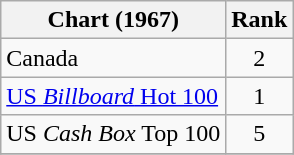<table class="wikitable sortable">
<tr>
<th>Chart (1967)</th>
<th>Rank</th>
</tr>
<tr>
<td>Canada</td>
<td style="text-align:center;">2</td>
</tr>
<tr>
<td><a href='#'>US <em>Billboard</em> Hot 100</a></td>
<td style="text-align:center;">1</td>
</tr>
<tr>
<td>US <em>Cash Box</em> Top 100</td>
<td style="text-align:center;">5</td>
</tr>
<tr>
</tr>
</table>
